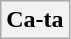<table class="wikitable sortable">
<tr>
<th colspan="5"> Ca-ta</th>
</tr>
</table>
